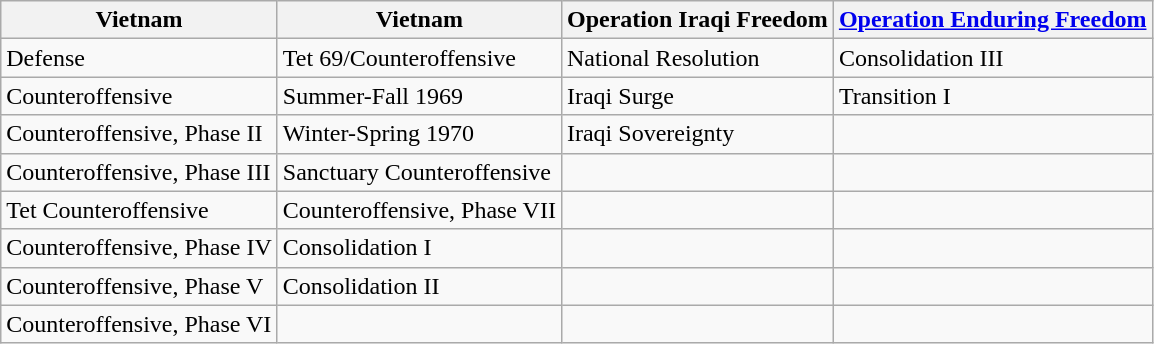<table class="wikitable">
<tr>
<th>Vietnam</th>
<th>Vietnam</th>
<th>Operation Iraqi Freedom</th>
<th><a href='#'>Operation Enduring Freedom</a></th>
</tr>
<tr>
<td>Defense</td>
<td>Tet 69/Counteroffensive</td>
<td>National Resolution</td>
<td>Consolidation III</td>
</tr>
<tr>
<td>Counteroffensive</td>
<td>Summer-Fall 1969</td>
<td>Iraqi Surge</td>
<td>Transition I</td>
</tr>
<tr>
<td>Counteroffensive, Phase II</td>
<td>Winter-Spring 1970</td>
<td>Iraqi Sovereignty</td>
<td></td>
</tr>
<tr>
<td>Counteroffensive, Phase III</td>
<td>Sanctuary Counteroffensive</td>
<td></td>
<td></td>
</tr>
<tr>
<td>Tet Counteroffensive</td>
<td>Counteroffensive, Phase VII</td>
<td></td>
<td></td>
</tr>
<tr>
<td>Counteroffensive, Phase IV</td>
<td>Consolidation I</td>
<td></td>
<td></td>
</tr>
<tr>
<td>Counteroffensive, Phase V</td>
<td>Consolidation II</td>
<td></td>
<td></td>
</tr>
<tr>
<td>Counteroffensive, Phase VI</td>
<td></td>
<td></td>
<td></td>
</tr>
</table>
